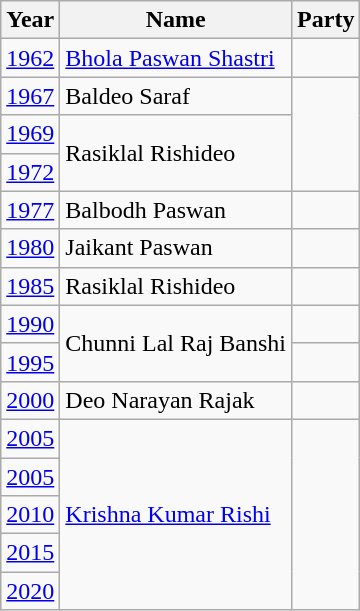<table class="wikitable sortable">
<tr>
<th>Year</th>
<th>Name</th>
<th colspan="2">Party</th>
</tr>
<tr>
<td><a href='#'>1962</a></td>
<td><a href='#'>Bhola Paswan Shastri</a></td>
<td></td>
</tr>
<tr>
<td><a href='#'>1967</a></td>
<td>Baldeo Saraf</td>
</tr>
<tr>
<td><a href='#'>1969</a></td>
<td rowspan="2">Rasiklal Rishideo</td>
</tr>
<tr>
<td><a href='#'>1972</a></td>
</tr>
<tr>
<td><a href='#'>1977</a></td>
<td>Balbodh Paswan</td>
<td></td>
</tr>
<tr>
<td><a href='#'>1980</a></td>
<td>Jaikant Paswan</td>
<td></td>
</tr>
<tr>
<td><a href='#'>1985</a></td>
<td>Rasiklal Rishideo</td>
<td></td>
</tr>
<tr>
<td><a href='#'>1990</a></td>
<td rowspan="2">Chunni Lal Raj Banshi</td>
<td></td>
</tr>
<tr>
<td><a href='#'>1995</a></td>
<td></td>
</tr>
<tr>
<td><a href='#'>2000</a></td>
<td>Deo Narayan Rajak</td>
<td></td>
</tr>
<tr>
<td><a href='#'>2005</a></td>
<td rowspan="5"><a href='#'>Krishna Kumar Rishi</a></td>
</tr>
<tr>
<td><a href='#'>2005</a></td>
</tr>
<tr>
<td><a href='#'>2010</a></td>
</tr>
<tr>
<td><a href='#'>2015</a></td>
</tr>
<tr>
<td><a href='#'>2020</a></td>
</tr>
</table>
